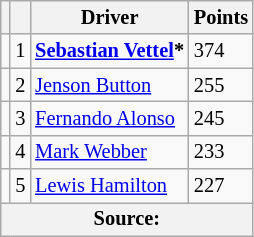<table class="wikitable" style="font-size: 85%;">
<tr>
<th></th>
<th></th>
<th>Driver</th>
<th>Points</th>
</tr>
<tr>
<td align="left"></td>
<td style="text-align:center;">1</td>
<td> <strong><a href='#'>Sebastian Vettel</a>*</strong></td>
<td>374</td>
</tr>
<tr>
<td align="left"></td>
<td style="text-align:center;">2</td>
<td> <a href='#'>Jenson Button</a></td>
<td>255</td>
</tr>
<tr>
<td align="left"></td>
<td style="text-align:center;">3</td>
<td> <a href='#'>Fernando Alonso</a></td>
<td>245</td>
</tr>
<tr>
<td align="left"></td>
<td style="text-align:center;">4</td>
<td> <a href='#'>Mark Webber</a></td>
<td>233</td>
</tr>
<tr>
<td align="left"></td>
<td style="text-align:center;">5</td>
<td> <a href='#'>Lewis Hamilton</a></td>
<td>227</td>
</tr>
<tr>
<th colspan=4>Source: </th>
</tr>
</table>
